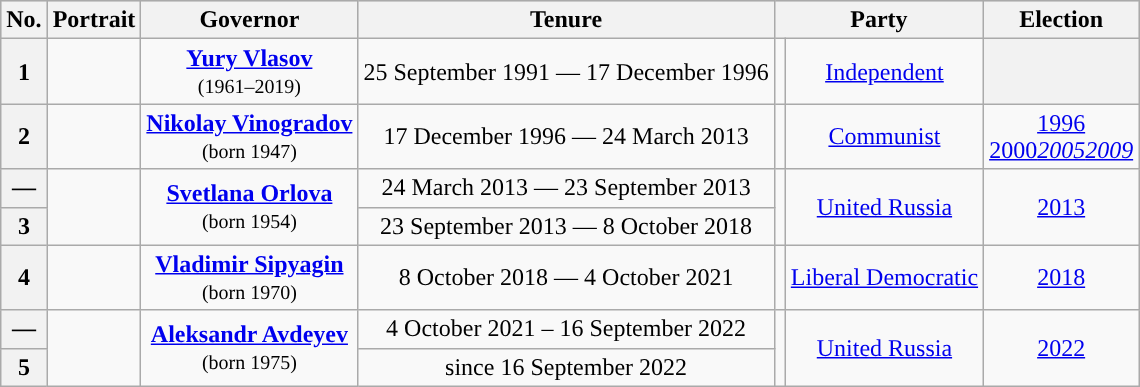<table class="wikitable" style="text-align:center">
<tr style="background:#cccccc" bgcolor=#E6E6AA>
<th>No.</th>
<th>Portrait</th>
<th>Governor</th>
<th>Tenure</th>
<th colspan=2>Party</th>
<th>Election</th>
</tr>
<tr>
<th>1</th>
<td></td>
<td><strong><a href='#'>Yury Vlasov</a></strong><br><small>(1961–2019)</small></td>
<td>25 September 1991 — 17 December 1996</td>
<td style="background: "></td>
<td><a href='#'>Independent</a></td>
<th></th>
</tr>
<tr>
<th>2</th>
<td></td>
<td><strong><a href='#'>Nikolay Vinogradov</a></strong><br><small>(born 1947)</small></td>
<td>17 December 1996 — 24 March 2013</td>
<td style="background: "></td>
<td><a href='#'>Communist</a></td>
<td><a href='#'>1996</a><br><a href='#'>2000</a><em><a href='#'>2005</a></em><em><a href='#'>2009</a></em></td>
</tr>
<tr>
<th>—</th>
<td rowspan=2></td>
<td rowspan=2><strong><a href='#'>Svetlana Orlova</a></strong><br><small>(born 1954)</small></td>
<td>24 March 2013 — 23 September 2013</td>
<td rowspan=2; style="background: "></td>
<td rowspan=2><a href='#'>United Russia</a></td>
<td rowspan=2><a href='#'>2013</a></td>
</tr>
<tr>
<th>3</th>
<td>23 September 2013 — 8 October 2018</td>
</tr>
<tr>
<th>4</th>
<td></td>
<td><strong><a href='#'>Vladimir Sipyagin</a></strong><br><small>(born 1970)</small></td>
<td>8 October 2018 — 4 October 2021</td>
<td style="background: "></td>
<td><a href='#'>Liberal Democratic</a></td>
<td><a href='#'>2018</a></td>
</tr>
<tr>
<th>—</th>
<td rowspan=2></td>
<td rowspan=2><strong><a href='#'>Aleksandr Avdeyev</a></strong><br><small>(born 1975)</small></td>
<td>4 October 2021 – 16 September 2022</td>
<td rowspan=2; style="background: "></td>
<td rowspan=2><a href='#'>United Russia</a></td>
<td rowspan=2><a href='#'>2022</a></td>
</tr>
<tr>
<th>5</th>
<td>since 16 September 2022</td>
</tr>
</table>
